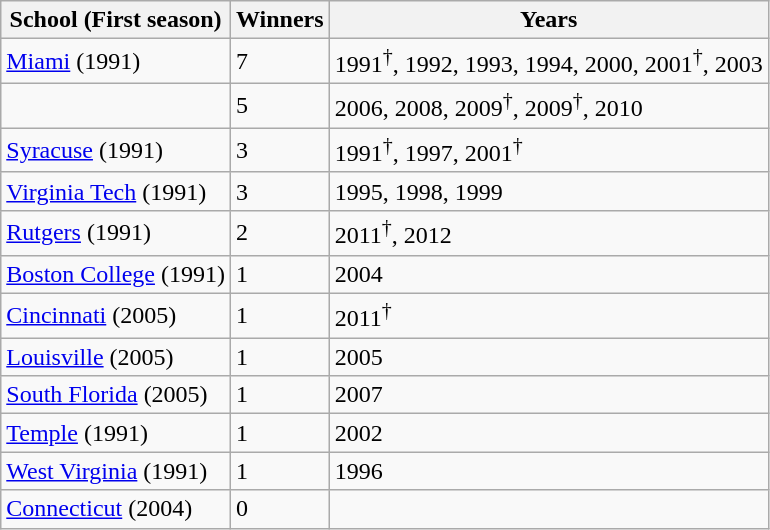<table class=wikitable>
<tr>
<th>School (First season)</th>
<th>Winners</th>
<th>Years</th>
</tr>
<tr>
<td><a href='#'>Miami</a> (1991)</td>
<td>7</td>
<td>1991<sup>†</sup>, 1992, 1993, 1994, 2000, 2001<sup>†</sup>, 2003</td>
</tr>
<tr>
<td></td>
<td>5</td>
<td>2006, 2008, 2009<sup>†</sup>, 2009<sup>†</sup>, 2010</td>
</tr>
<tr>
<td><a href='#'>Syracuse</a> (1991)</td>
<td>3</td>
<td>1991<sup>†</sup>, 1997, 2001<sup>†</sup></td>
</tr>
<tr>
<td><a href='#'>Virginia Tech</a> (1991)</td>
<td>3</td>
<td>1995, 1998, 1999</td>
</tr>
<tr>
<td><a href='#'>Rutgers</a> (1991)</td>
<td>2</td>
<td>2011<sup>†</sup>, 2012</td>
</tr>
<tr>
<td><a href='#'>Boston College</a> (1991)</td>
<td>1</td>
<td>2004</td>
</tr>
<tr>
<td><a href='#'>Cincinnati</a> (2005)</td>
<td>1</td>
<td>2011<sup>†</sup></td>
</tr>
<tr>
<td><a href='#'>Louisville</a> (2005)</td>
<td>1</td>
<td>2005</td>
</tr>
<tr>
<td><a href='#'>South Florida</a> (2005)</td>
<td>1</td>
<td>2007</td>
</tr>
<tr>
<td><a href='#'>Temple</a> (1991)</td>
<td>1</td>
<td>2002</td>
</tr>
<tr>
<td><a href='#'>West Virginia</a> (1991)</td>
<td>1</td>
<td>1996</td>
</tr>
<tr>
<td><a href='#'>Connecticut</a> (2004)</td>
<td>0</td>
<td></td>
</tr>
</table>
